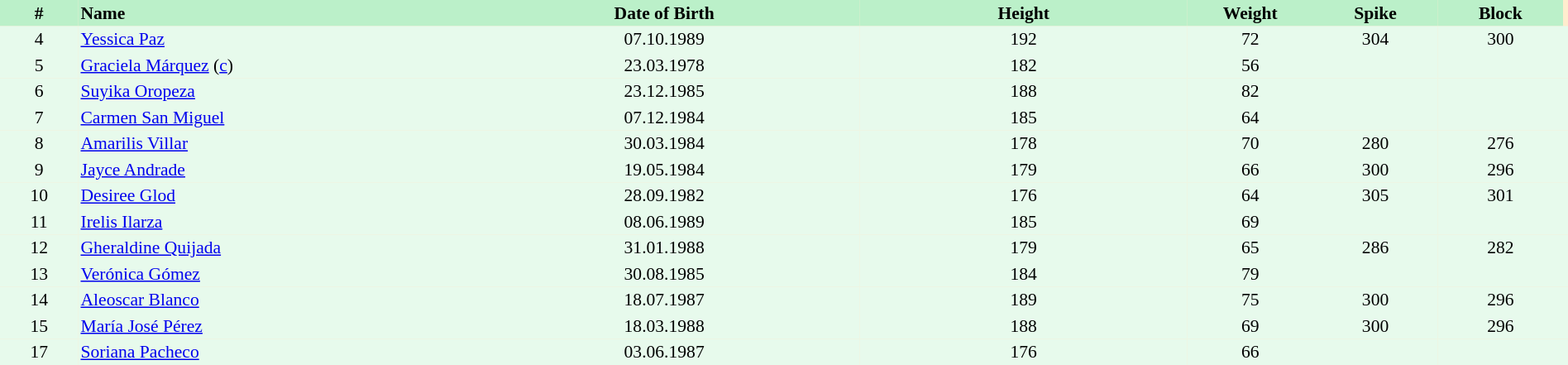<table border=0 cellpadding=2 cellspacing=0  |- bgcolor=#FFECCE style="text-align:center; font-size:90%;" width=100%>
<tr bgcolor=#BBF0C9>
<th width=5%>#</th>
<th width=25% align=left>Name</th>
<th width=25%>Date of Birth</th>
<th width=21%>Height</th>
<th width=8%>Weight</th>
<th width=8%>Spike</th>
<th width=8%>Block</th>
</tr>
<tr bgcolor=#E7FAEC>
<td>4</td>
<td align=left><a href='#'>Yessica Paz</a></td>
<td>07.10.1989</td>
<td>192</td>
<td>72</td>
<td>304</td>
<td>300</td>
<td></td>
</tr>
<tr bgcolor=#E7FAEC>
<td>5</td>
<td align=left><a href='#'>Graciela Márquez</a> (<a href='#'>c</a>)</td>
<td>23.03.1978</td>
<td>182</td>
<td>56</td>
<td></td>
<td></td>
<td></td>
</tr>
<tr bgcolor=#E7FAEC>
<td>6</td>
<td align=left><a href='#'>Suyika Oropeza</a></td>
<td>23.12.1985</td>
<td>188</td>
<td>82</td>
<td></td>
<td></td>
<td></td>
</tr>
<tr bgcolor=#E7FAEC>
<td>7</td>
<td align=left><a href='#'>Carmen San Miguel</a></td>
<td>07.12.1984</td>
<td>185</td>
<td>64</td>
<td></td>
<td></td>
<td></td>
</tr>
<tr bgcolor=#E7FAEC>
<td>8</td>
<td align=left><a href='#'>Amarilis Villar</a></td>
<td>30.03.1984</td>
<td>178</td>
<td>70</td>
<td>280</td>
<td>276</td>
<td></td>
</tr>
<tr bgcolor=#E7FAEC>
<td>9</td>
<td align=left><a href='#'>Jayce Andrade</a></td>
<td>19.05.1984</td>
<td>179</td>
<td>66</td>
<td>300</td>
<td>296</td>
<td></td>
</tr>
<tr bgcolor=#E7FAEC>
<td>10</td>
<td align=left><a href='#'>Desiree Glod</a></td>
<td>28.09.1982</td>
<td>176</td>
<td>64</td>
<td>305</td>
<td>301</td>
<td></td>
</tr>
<tr bgcolor=#E7FAEC>
<td>11</td>
<td align=left><a href='#'>Irelis Ilarza</a></td>
<td>08.06.1989</td>
<td>185</td>
<td>69</td>
<td></td>
<td></td>
<td></td>
</tr>
<tr bgcolor=#E7FAEC>
<td>12</td>
<td align=left><a href='#'>Gheraldine Quijada</a></td>
<td>31.01.1988</td>
<td>179</td>
<td>65</td>
<td>286</td>
<td>282</td>
<td></td>
</tr>
<tr bgcolor=#E7FAEC>
<td>13</td>
<td align=left><a href='#'>Verónica Gómez</a></td>
<td>30.08.1985</td>
<td>184</td>
<td>79</td>
<td></td>
<td></td>
<td></td>
</tr>
<tr bgcolor=#E7FAEC>
<td>14</td>
<td align=left><a href='#'>Aleoscar Blanco</a></td>
<td>18.07.1987</td>
<td>189</td>
<td>75</td>
<td>300</td>
<td>296</td>
<td></td>
</tr>
<tr bgcolor=#E7FAEC>
<td>15</td>
<td align=left><a href='#'>María José Pérez</a></td>
<td>18.03.1988</td>
<td>188</td>
<td>69</td>
<td>300</td>
<td>296</td>
<td></td>
</tr>
<tr bgcolor=#E7FAEC>
<td>17</td>
<td align=left><a href='#'>Soriana Pacheco</a></td>
<td>03.06.1987</td>
<td>176</td>
<td>66</td>
<td></td>
<td></td>
<td></td>
</tr>
</table>
